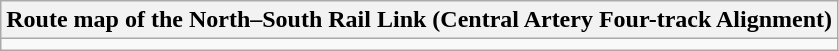<table class="wikitable">
<tr>
<th>Route map of the North–South Rail Link (Central Artery Four-track Alignment)</th>
</tr>
<tr>
<td></td>
</tr>
</table>
